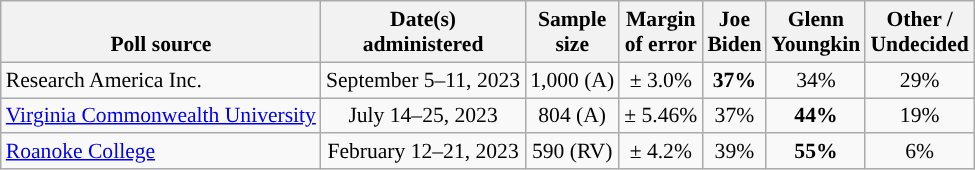<table class="wikitable sortable mw-datatable" style="font-size:90%;text-align:center;line-height:17px">
<tr valign=bottom>
<th>Poll source</th>
<th>Date(s)<br>administered</th>
<th>Sample<br>size</th>
<th>Margin<br>of error</th>
<th class="unsortable">Joe<br>Biden<br></th>
<th class="unsortable">Glenn<br>Youngkin<br></th>
<th class="unsortable">Other /<br>Undecided</th>
</tr>
<tr>
<td style="text-align:left;">Research America Inc.</td>
<td>September 5–11, 2023</td>
<td>1,000 (A)</td>
<td>± 3.0%</td>
<td style="color:black;background-color:"><strong>37%</strong></td>
<td>34%</td>
<td>29%</td>
</tr>
<tr>
<td style="text-align:left;"><a href='#'>Virginia Commonwealth University</a></td>
<td>July 14–25, 2023</td>
<td>804 (A)</td>
<td>± 5.46%</td>
<td>37%</td>
<td style="background-color:"><strong>44%</strong></td>
<td>19%</td>
</tr>
<tr>
<td style="text-align:left;"><a href='#'>Roanoke College</a></td>
<td data-sort-value="2023-02-21">February 12–21, 2023</td>
<td>590 (RV)</td>
<td>± 4.2%</td>
<td>39%</td>
<td style="background-color:"><strong>55%</strong></td>
<td>6%</td>
</tr>
</table>
